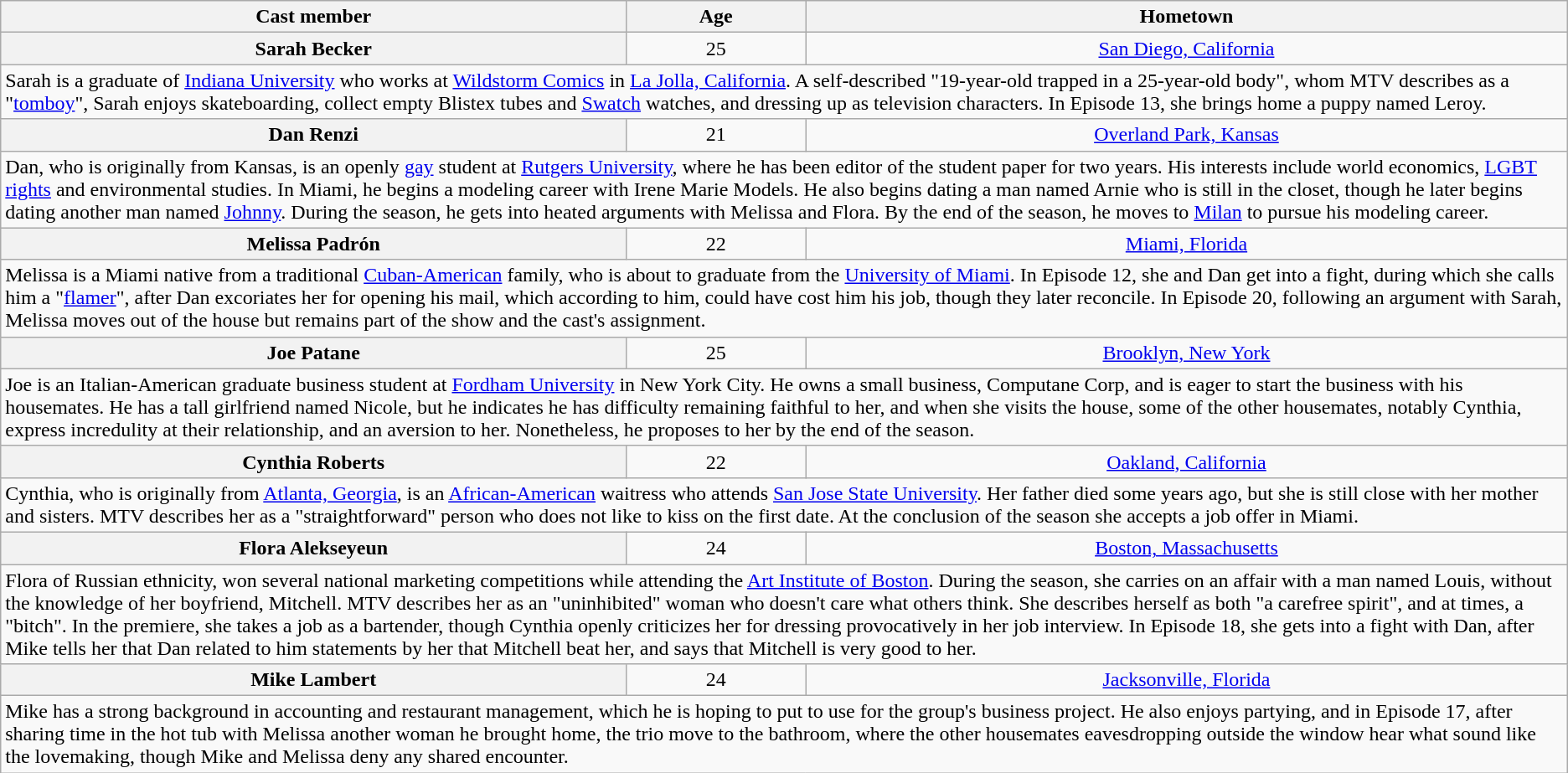<table class="wikitable sortable" style="text-align:center;">
<tr valign="center">
<th scope="col">Cast member</th>
<th scope="col">Age</th>
<th scope="col">Hometown</th>
</tr>
<tr>
<th scope="row">Sarah Becker</th>
<td>25</td>
<td><a href='#'>San Diego, California</a></td>
</tr>
<tr class="expand-child">
<td colspan="3" align="left">Sarah is a graduate of <a href='#'>Indiana University</a> who works at <a href='#'>Wildstorm Comics</a> in <a href='#'>La Jolla, California</a>. A self-described "19-year-old trapped in a 25-year-old body", whom MTV describes as a "<a href='#'>tomboy</a>", Sarah enjoys skateboarding, collect empty Blistex tubes and <a href='#'>Swatch</a> watches, and dressing up as television characters. In Episode 13, she brings home a puppy named Leroy.</td>
</tr>
<tr>
<th scope="row">Dan Renzi</th>
<td>21</td>
<td><a href='#'>Overland Park, Kansas</a></td>
</tr>
<tr class="expand-child">
<td colspan="3" align="left">Dan, who is originally from Kansas, is an openly <a href='#'>gay</a> student at <a href='#'>Rutgers University</a>, where he has been editor of the student paper for two years. His interests include world economics, <a href='#'>LGBT rights</a> and environmental studies. In Miami, he begins a modeling career with Irene Marie Models. He also begins dating a man named Arnie who is still in the closet, though he later begins dating another man named <a href='#'>Johnny</a>. During the season, he gets into heated arguments with Melissa and Flora. By the end of the season, he moves to <a href='#'>Milan</a> to pursue his modeling career.</td>
</tr>
<tr>
<th scope="row">Melissa Padrón</th>
<td>22</td>
<td><a href='#'>Miami, Florida</a></td>
</tr>
<tr class="expand-child">
<td colspan="3" align="left">Melissa is a Miami native from a traditional <a href='#'>Cuban-American</a> family, who is about to graduate from the <a href='#'>University of Miami</a>. In Episode 12, she and Dan get into a fight, during which she calls him a "<a href='#'>flamer</a>", after Dan excoriates her for opening his mail, which according to him, could have cost him his job, though they later reconcile. In Episode 20, following an argument with Sarah, Melissa moves out of the house but remains part of the show and the cast's assignment.</td>
</tr>
<tr>
<th scope="row">Joe Patane</th>
<td>25</td>
<td><a href='#'>Brooklyn, New York</a></td>
</tr>
<tr class="expand-child">
<td colspan="3" align="left">Joe is an Italian-American graduate business student at <a href='#'>Fordham University</a> in New York City. He owns a small business, Computane Corp, and is eager to start the business with his housemates. He has a tall girlfriend named Nicole, but he indicates he has difficulty remaining faithful to her, and when she visits the house, some of the other housemates, notably Cynthia, express incredulity at their relationship, and an aversion to her. Nonetheless, he proposes to her by the end of the season.</td>
</tr>
<tr>
<th scope="row">Cynthia Roberts</th>
<td>22</td>
<td><a href='#'>Oakland, California</a></td>
</tr>
<tr class="expand-child">
<td colspan="3" align="left">Cynthia, who is originally from <a href='#'>Atlanta, Georgia</a>, is an <a href='#'>African-American</a> waitress who attends <a href='#'>San Jose State University</a>. Her father died some years ago, but she is still close with her mother and sisters. MTV describes her as a "straightforward" person who does not like to kiss on the first date. At the conclusion of the season she accepts a job offer in Miami.</td>
</tr>
<tr>
<th scope="row">Flora Alekseyeun</th>
<td>24</td>
<td><a href='#'>Boston, Massachusetts</a></td>
</tr>
<tr class="expand-child">
<td colspan="3" align="left">Flora of Russian ethnicity, won several national marketing competitions while attending the <a href='#'>Art Institute of Boston</a>. During the season, she carries on an affair with a man named Louis, without the knowledge of her boyfriend, Mitchell. MTV describes her as an "uninhibited" woman who doesn't care what others think. She describes herself as both "a carefree spirit", and at times, a "bitch". In the premiere, she takes a job as a bartender, though Cynthia openly criticizes her for dressing provocatively in her job interview. In Episode 18, she gets into a fight with Dan, after Mike tells her that Dan related to him statements by her that Mitchell beat her, and says that Mitchell is very good to her.</td>
</tr>
<tr>
<th scope="row">Mike Lambert</th>
<td>24</td>
<td><a href='#'>Jacksonville, Florida</a></td>
</tr>
<tr class="expand-child">
<td colspan="3" align="left">Mike has a strong background in accounting and restaurant management, which he is hoping to put to use for the group's business project. He also enjoys partying, and in Episode 17, after sharing time in the hot tub with Melissa another woman he brought home, the trio move to the bathroom, where the other housemates eavesdropping outside the window hear what sound like the lovemaking, though Mike and Melissa deny any shared encounter.</td>
</tr>
</table>
